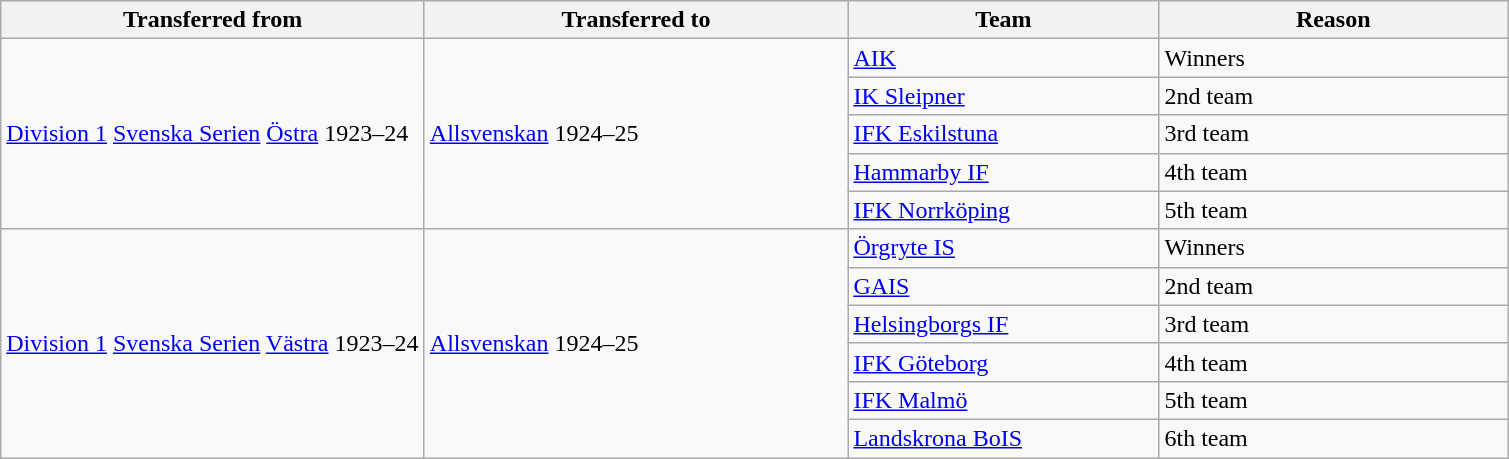<table class="wikitable" style="text-align: left;">
<tr>
<th style="width: 275px;">Transferred from</th>
<th style="width: 275px;">Transferred to</th>
<th style="width: 200px;">Team</th>
<th style="width: 225px;">Reason</th>
</tr>
<tr>
<td rowspan=5><a href='#'>Division 1</a> <a href='#'>Svenska Serien</a> <a href='#'>Östra</a> 1923–24</td>
<td rowspan=5><a href='#'>Allsvenskan</a> 1924–25</td>
<td><a href='#'>AIK</a></td>
<td>Winners</td>
</tr>
<tr>
<td><a href='#'>IK Sleipner</a></td>
<td>2nd team</td>
</tr>
<tr>
<td><a href='#'>IFK Eskilstuna</a></td>
<td>3rd team</td>
</tr>
<tr>
<td><a href='#'>Hammarby IF</a></td>
<td>4th team</td>
</tr>
<tr>
<td><a href='#'>IFK Norrköping</a></td>
<td>5th team</td>
</tr>
<tr>
<td rowspan=6><a href='#'>Division 1</a> <a href='#'>Svenska Serien</a> <a href='#'>Västra</a> 1923–24</td>
<td rowspan=6><a href='#'>Allsvenskan</a> 1924–25</td>
<td><a href='#'>Örgryte IS</a></td>
<td>Winners</td>
</tr>
<tr>
<td><a href='#'>GAIS</a></td>
<td>2nd team</td>
</tr>
<tr>
<td><a href='#'>Helsingborgs IF</a></td>
<td>3rd team</td>
</tr>
<tr>
<td><a href='#'>IFK Göteborg</a></td>
<td>4th team</td>
</tr>
<tr>
<td><a href='#'>IFK Malmö</a></td>
<td>5th team</td>
</tr>
<tr>
<td><a href='#'>Landskrona BoIS</a></td>
<td>6th team</td>
</tr>
</table>
